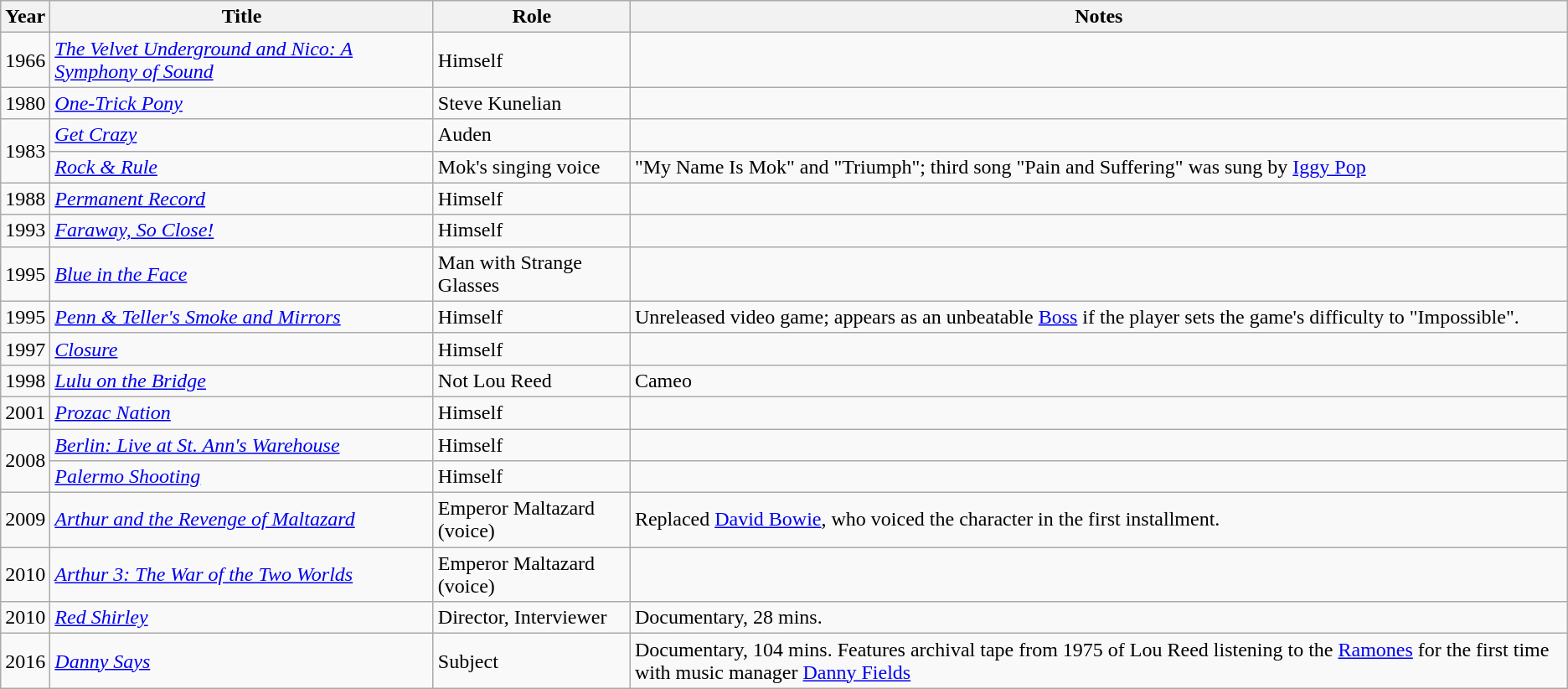<table class="wikitable sortable plainrowheaders">
<tr>
<th scope="col">Year</th>
<th scope="col">Title</th>
<th scope="col">Role</th>
<th scope="col" class="unsortable">Notes</th>
</tr>
<tr>
<td>1966</td>
<td><em><a href='#'>The Velvet Underground and Nico: A Symphony of Sound</a></em></td>
<td>Himself</td>
<td></td>
</tr>
<tr>
<td style="text-align:center;">1980</td>
<td><em><a href='#'>One-Trick Pony</a></em></td>
<td>Steve Kunelian</td>
<td></td>
</tr>
<tr>
<td style="text-align:center;" rowspan="2">1983</td>
<td><em><a href='#'>Get Crazy</a></em></td>
<td>Auden</td>
<td></td>
</tr>
<tr>
<td><em><a href='#'>Rock & Rule</a></em></td>
<td>Mok's singing voice</td>
<td>"My Name Is Mok" and "Triumph"; third song "Pain and Suffering" was sung by <a href='#'>Iggy Pop</a></td>
</tr>
<tr>
<td style="text-align:center;">1988</td>
<td><em><a href='#'>Permanent Record</a></em></td>
<td>Himself</td>
<td></td>
</tr>
<tr>
<td style="text-align:center;">1993</td>
<td><em><a href='#'>Faraway, So Close!</a></em></td>
<td>Himself</td>
<td></td>
</tr>
<tr>
<td style="text-align:center;">1995</td>
<td><em><a href='#'>Blue in the Face</a></em></td>
<td>Man with Strange Glasses</td>
<td></td>
</tr>
<tr>
<td style="text-align:center;">1995</td>
<td><em><a href='#'>Penn & Teller's Smoke and Mirrors</a></em></td>
<td>Himself</td>
<td>Unreleased video game; appears as an unbeatable <a href='#'>Boss</a> if the player sets the game's difficulty to "Impossible".</td>
</tr>
<tr>
<td style="text-align:center;">1997</td>
<td><em><a href='#'>Closure</a></em></td>
<td>Himself</td>
<td></td>
</tr>
<tr>
<td style="text-align:center;">1998</td>
<td><em><a href='#'>Lulu on the Bridge</a></em></td>
<td>Not Lou Reed</td>
<td>Cameo</td>
</tr>
<tr>
<td style="text-align:center;">2001</td>
<td><em><a href='#'>Prozac Nation</a></em></td>
<td>Himself</td>
<td></td>
</tr>
<tr>
<td style="text-align:center;" rowspan="2">2008</td>
<td><em><a href='#'>Berlin: Live at St. Ann's Warehouse</a></em></td>
<td>Himself</td>
<td></td>
</tr>
<tr>
<td><em><a href='#'>Palermo Shooting</a></em></td>
<td>Himself</td>
<td></td>
</tr>
<tr>
<td style="text-align:center;">2009</td>
<td><em><a href='#'>Arthur and the Revenge of Maltazard</a></em></td>
<td>Emperor Maltazard (voice)</td>
<td>Replaced <a href='#'>David Bowie</a>, who voiced the character in the first installment.</td>
</tr>
<tr>
<td style="text-align:center;">2010</td>
<td><em><a href='#'>Arthur 3: The War of the Two Worlds</a></em></td>
<td>Emperor Maltazard (voice)</td>
<td></td>
</tr>
<tr>
<td style="text-align:center;">2010</td>
<td><em><a href='#'>Red Shirley</a></em></td>
<td>Director, Interviewer</td>
<td>Documentary, 28 mins.</td>
</tr>
<tr>
<td style="text-align:center;">2016</td>
<td><em><a href='#'>Danny Says</a></em></td>
<td>Subject</td>
<td>Documentary, 104 mins. Features archival tape from 1975 of Lou Reed listening to the <a href='#'>Ramones</a> for the first time with music manager <a href='#'>Danny Fields</a></td>
</tr>
</table>
